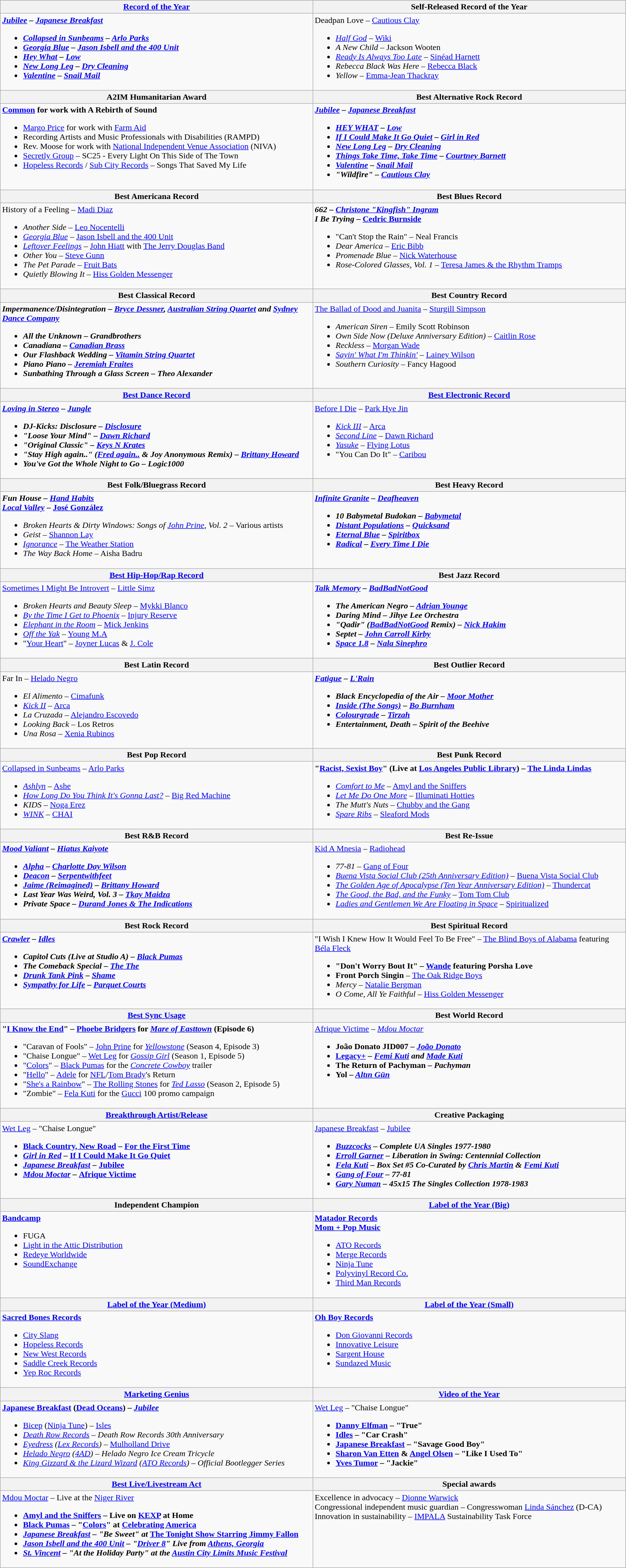<table class="wikitable" style="width:95%">
<tr bgcolor="#bebebe">
<th width="50%"><a href='#'>Record of the Year</a></th>
<th width="50%">Self-Released Record of the Year</th>
</tr>
<tr>
<td valign="top"><strong><em><a href='#'>Jubilee</a><em> – <a href='#'>Japanese Breakfast</a><strong><br><ul><li></em><a href='#'>Collapsed in Sunbeams</a><em> – <a href='#'>Arlo Parks</a></li><li></em><a href='#'>Georgia Blue</a><em> – <a href='#'>Jason Isbell and the 400 Unit</a></li><li></em><a href='#'>Hey What</a><em> – <a href='#'>Low</a></li><li></em><a href='#'>New Long Leg</a><em> – <a href='#'>Dry Cleaning</a></li><li></em><a href='#'>Valentine</a><em> – <a href='#'>Snail Mail</a></li></ul></td>
<td valign="top"></em></strong>Deadpan Love</em> – <a href='#'>Cautious Clay</a></strong><br><ul><li><em><a href='#'>Half God</a></em> – <a href='#'>Wiki</a></li><li><em>A New Child</em> – Jackson Wooten</li><li><em><a href='#'>Ready Is Always Too Late</a></em> – <a href='#'>Sinéad Harnett</a></li><li><em>Rebecca Black Was Here</em> – <a href='#'>Rebecca Black</a></li><li><em>Yellow</em> – <a href='#'>Emma-Jean Thackray</a></li></ul></td>
</tr>
<tr>
<th width="50%">A2IM Humanitarian Award</th>
<th width="50%">Best Alternative Rock Record</th>
</tr>
<tr>
<td valign="top"><strong><a href='#'>Common</a> for work with A Rebirth of Sound</strong><br><ul><li><a href='#'>Margo Price</a> for work with <a href='#'>Farm Aid</a></li><li>Recording Artists and Music Professionals with Disabilities (RAMPD)</li><li>Rev. Moose for work with <a href='#'>National Independent Venue Association</a> (NIVA)</li><li><a href='#'>Secretly Group</a> – SC25 - Every Light On This Side of The Town</li><li><a href='#'>Hopeless Records</a> / <a href='#'>Sub City Records</a> – Songs That Saved My Life</li></ul></td>
<td valign="top"><strong><em><a href='#'>Jubilee</a><em> – <a href='#'>Japanese Breakfast</a><strong><br><ul><li></em><a href='#'>HEY WHAT</a><em> – <a href='#'>Low</a></li><li></em><a href='#'>If I Could Make It Go Quiet</a><em> – <a href='#'>Girl in Red</a></li><li></em><a href='#'>New Long Leg</a><em> – <a href='#'>Dry Cleaning</a></li><li></em><a href='#'>Things Take Time, Take Time</a><em> – <a href='#'>Courtney Barnett</a></li><li></em><a href='#'>Valentine</a><em> – <a href='#'>Snail Mail</a></li><li>"Wildfire" – <a href='#'>Cautious Clay</a></li></ul></td>
</tr>
<tr>
<th width="50%">Best Americana Record</th>
<th width="50%">Best Blues Record</th>
</tr>
<tr>
<td valign="top"></em></strong>History of a Feeling</em> – <a href='#'>Madi Diaz</a></strong><br><ul><li><em>Another Side</em> – <a href='#'>Leo Nocentelli</a></li><li><em><a href='#'>Georgia Blue</a></em> – <a href='#'>Jason Isbell and the 400 Unit</a></li><li><em><a href='#'>Leftover Feelings</a></em> – <a href='#'>John Hiatt</a> with <a href='#'>The Jerry Douglas Band</a></li><li><em>Other You</em> – <a href='#'>Steve Gunn</a></li><li><em>The Pet Parade</em> – <a href='#'>Fruit Bats</a></li><li><em>Quietly Blowing It</em> – <a href='#'>Hiss Golden Messenger</a></li></ul></td>
<td valign="top"><strong><em>662<em> – <a href='#'>Christone "Kingfish" Ingram</a><strong><br></em></strong>I Be Trying</em> – <a href='#'>Cedric Burnside</a></strong><ul><li>"Can't Stop the Rain" – Neal Francis</li><li><em>Dear America</em> – <a href='#'>Eric Bibb</a></li><li><em>Promenade Blue</em> – <a href='#'>Nick Waterhouse</a></li><li><em>Rose-Colored Glasses, Vol. 1</em> – <a href='#'>Teresa James & the Rhythm Tramps</a></li></ul></td>
</tr>
<tr>
<th width="50%">Best Classical Record</th>
<th width="50%">Best Country Record</th>
</tr>
<tr>
<td valign="top"><strong><em>Impermanence/Disintegration<em> – <a href='#'>Bryce Dessner</a>, <a href='#'>Australian String Quartet</a> and <a href='#'>Sydney Dance Company</a><strong><br><ul><li></em>All the Unknown<em> – Grandbrothers</li><li></em>Canadiana<em> – <a href='#'>Canadian Brass</a></li><li></em>Our Flashback Wedding<em> – <a href='#'>Vitamin String Quartet</a></li><li></em>Piano Piano<em> – <a href='#'>Jeremiah Fraites</a></li><li></em>Sunbathing Through a Glass Screen<em> – Theo Alexander</li></ul></td>
<td valign="top"></em></strong><a href='#'>The Ballad of Dood and Juanita</a></em> – <a href='#'>Sturgill Simpson</a></strong><br><ul><li><em>American Siren</em> – Emily Scott Robinson</li><li><em>Own Side Now (Deluxe Anniversary Edition)</em> – <a href='#'>Caitlin Rose</a></li><li><em>Reckless</em> – <a href='#'>Morgan Wade</a></li><li><em><a href='#'>Sayin' What I'm Thinkin'</a></em> – <a href='#'>Lainey Wilson</a></li><li><em>Southern Curiosity</em> – Fancy Hagood</li></ul></td>
</tr>
<tr>
<th width="50%"><a href='#'>Best Dance Record</a></th>
<th width="50%"><a href='#'>Best Electronic Record</a></th>
</tr>
<tr>
<td valign="top"><strong><em><a href='#'>Loving in Stereo</a><em> – <a href='#'>Jungle</a><strong><br><ul><li></em>DJ-Kicks: Disclosure<em> – <a href='#'>Disclosure</a></li><li>"Loose Your Mind" – <a href='#'>Dawn Richard</a></li><li>"Original Classic" – <a href='#'>Keys N Krates</a></li><li>"Stay High again.." (<a href='#'>Fred again..</a> & Joy Anonymous Remix) – <a href='#'>Brittany Howard</a></li><li></em>You've Got the Whole Night to Go<em> – Logic1000</li></ul></td>
<td valign="top"></em></strong><a href='#'>Before I Die</a></em> – <a href='#'>Park Hye Jin</a></strong><br><ul><li><em><a href='#'>Kick III</a></em> – <a href='#'>Arca</a></li><li><em><a href='#'>Second Line</a></em> – <a href='#'>Dawn Richard</a></li><li><em><a href='#'>Yasuke</a></em> – <a href='#'>Flying Lotus</a></li><li>"You Can Do It" – <a href='#'>Caribou</a></li></ul></td>
</tr>
<tr>
<th width="50%">Best Folk/Bluegrass Record</th>
<th width="50%">Best Heavy Record</th>
</tr>
<tr>
<td valign="top"><strong><em>Fun House<em> – <a href='#'>Hand Habits</a><strong><br></em></strong><a href='#'>Local Valley</a></em> – <a href='#'>José González</a></strong><ul><li><em>Broken Hearts & Dirty Windows: Songs of <a href='#'>John Prine</a>, Vol. 2</em> – Various artists</li><li><em>Geist</em> – <a href='#'>Shannon Lay</a></li><li><em><a href='#'>Ignorance</a></em> – <a href='#'>The Weather Station</a></li><li><em>The Way Back Home</em> – Aisha Badru</li></ul></td>
<td valign="top"><strong><em><a href='#'>Infinite Granite</a><em> – <a href='#'>Deafheaven</a><strong><br><ul><li></em>10 Babymetal Budokan<em> – <a href='#'>Babymetal</a></li><li></em><a href='#'>Distant Populations</a><em> – <a href='#'>Quicksand</a></li><li></em><a href='#'>Eternal Blue</a><em> – <a href='#'>Spiritbox</a></li><li></em><a href='#'>Radical</a><em> – <a href='#'>Every Time I Die</a></li></ul></td>
</tr>
<tr>
<th width="50%"><a href='#'>Best Hip-Hop/Rap Record</a></th>
<th width="50%">Best Jazz Record</th>
</tr>
<tr>
<td valign="top"></em></strong><a href='#'>Sometimes I Might Be Introvert</a></em> – <a href='#'>Little Simz</a></strong><br><ul><li><em>Broken Hearts and Beauty Sleep</em> – <a href='#'>Mykki Blanco</a></li><li><em><a href='#'>By the Time I Get to Phoenix</a></em> – <a href='#'>Injury Reserve</a></li><li><em><a href='#'>Elephant in the Room</a></em> – <a href='#'>Mick Jenkins</a></li><li><em><a href='#'>Off the Yak</a></em> – <a href='#'>Young M.A</a></li><li>"<a href='#'>Your Heart</a>" – <a href='#'>Joyner Lucas</a> & <a href='#'>J. Cole</a></li></ul></td>
<td valign="top"><strong><em><a href='#'>Talk Memory</a><em> – <a href='#'>BadBadNotGood</a><strong><br><ul><li></em>The American Negro<em> – <a href='#'>Adrian Younge</a></li><li></em>Daring Mind<em> – Jihye Lee Orchestra</li><li>"Qadir" (<a href='#'>BadBadNotGood</a> Remix) – <a href='#'>Nick Hakim</a></li><li></em>Septet<em> – <a href='#'>John Carroll Kirby</a></li><li></em><a href='#'>Space 1.8</a><em> – <a href='#'>Nala Sinephro</a></li></ul></td>
</tr>
<tr>
<th width="50%">Best Latin Record</th>
<th width="50%">Best Outlier Record</th>
</tr>
<tr>
<td valign="top"></em></strong>Far In</em> – <a href='#'>Helado Negro</a></strong><br><ul><li><em>El Alimento</em> – <a href='#'>Cimafunk</a></li><li><em><a href='#'>Kick II</a></em> – <a href='#'>Arca</a></li><li><em>La Cruzada</em> – <a href='#'>Alejandro Escovedo</a></li><li><em>Looking Back</em> – Los Retros</li><li><em>Una Rosa</em> – <a href='#'>Xenia Rubinos</a></li></ul></td>
<td valign="top"><strong><em><a href='#'>Fatigue</a><em> – <a href='#'>L'Rain</a><strong><br><ul><li></em>Black Encyclopedia of the Air<em> – <a href='#'>Moor Mother</a></li><li></em><a href='#'>Inside (The Songs)</a><em> – <a href='#'>Bo Burnham</a></li><li></em><a href='#'>Colourgrade</a><em> – <a href='#'>Tirzah</a></li><li></em>Entertainment, Death<em> – Spirit of the Beehive</li></ul></td>
</tr>
<tr>
<th width="50%">Best Pop Record</th>
<th width="50%">Best Punk Record</th>
</tr>
<tr>
<td valign="top"></em></strong><a href='#'>Collapsed in Sunbeams</a></em> – <a href='#'>Arlo Parks</a></strong><br><ul><li><em><a href='#'>Ashlyn</a></em> – <a href='#'>Ashe</a></li><li><em><a href='#'>How Long Do You Think It's Gonna Last?</a></em> – <a href='#'>Big Red Machine</a></li><li><em>KIDS</em> – <a href='#'>Noga Erez</a></li><li><em><a href='#'>WINK</a></em> – <a href='#'>CHAI</a></li></ul></td>
<td valign="top"><strong>"<a href='#'>Racist, Sexist Boy</a>" (Live at <a href='#'>Los Angeles Public Library</a>) – <a href='#'>The Linda Lindas</a></strong><br><ul><li><em><a href='#'>Comfort to Me</a></em> – <a href='#'>Amyl and the Sniffers</a></li><li><em><a href='#'>Let Me Do One More</a></em> – <a href='#'>Illuminati Hotties</a></li><li><em>The Mutt's Nuts</em> – <a href='#'>Chubby and the Gang</a></li><li><em><a href='#'>Spare Ribs</a></em> – <a href='#'>Sleaford Mods</a></li></ul></td>
</tr>
<tr>
<th width="50%">Best R&B Record</th>
<th width="50%">Best Re-Issue</th>
</tr>
<tr>
<td valign="top"><strong><em><a href='#'>Mood Valiant</a><em> – <a href='#'>Hiatus Kaiyote</a><strong><br><ul><li></em><a href='#'>Alpha</a><em> – <a href='#'>Charlotte Day Wilson</a></li><li></em><a href='#'>Deacon</a><em> – <a href='#'>Serpentwithfeet</a></li><li></em><a href='#'>Jaime (Reimagined)</a><em> – <a href='#'>Brittany Howard</a></li><li></em>Last Year Was Weird, Vol. 3<em> – <a href='#'>Tkay Maidza</a></li><li></em>Private Space<em> – <a href='#'>Durand Jones & The Indications</a></li></ul></td>
<td valign="top"></em></strong><a href='#'>Kid A Mnesia</a></em> – <a href='#'>Radiohead</a></strong><br><ul><li><em>77-81</em> – <a href='#'>Gang of Four</a></li><li><em><a href='#'>Buena Vista Social Club (25th Anniversary Edition)</a></em> – <a href='#'>Buena Vista Social Club</a></li><li><em><a href='#'>The Golden Age of Apocalypse (Ten Year Anniversary Edition)</a></em> – <a href='#'>Thundercat</a></li><li><em><a href='#'>The Good, the Bad, and the Funky</a></em> – <a href='#'>Tom Tom Club</a></li><li><em><a href='#'>Ladies and Gentlemen We Are Floating in Space</a></em> – <a href='#'>Spiritualized</a></li></ul></td>
</tr>
<tr>
<th width="50%">Best Rock Record</th>
<th width="50%">Best Spiritual Record</th>
</tr>
<tr>
<td valign="top"><strong><em><a href='#'>Crawler</a><em> – <a href='#'>Idles</a><strong><br><ul><li></em>Capitol Cuts (Live at Studio A)<em> – <a href='#'>Black Pumas</a></li><li></em>The Comeback Special<em> – <a href='#'>The The</a></li><li></em><a href='#'>Drunk Tank Pink</a><em> – <a href='#'>Shame</a></li><li></em><a href='#'>Sympathy for Life</a><em> – <a href='#'>Parquet Courts</a></li></ul></td>
<td valign="top"></strong>"I Wish I Knew How It Would Feel To Be Free" – <a href='#'>The Blind Boys of Alabama</a> featuring <a href='#'>Béla Fleck</a><strong><br><ul><li>"Don't Worry Bout It" – <a href='#'>Wande</a> featuring Porsha Love</li><li></em>Front Porch Singin</strong> – <a href='#'>The Oak Ridge Boys</a></li><li><em>Mercy</em> – <a href='#'>Natalie Bergman</a></li><li><em>O Come, All Ye Faithful</em> – <a href='#'>Hiss Golden Messenger</a></li></ul></td>
</tr>
<tr>
<th width="50%"><a href='#'>Best Sync Usage</a></th>
<th width="50%">Best World Record</th>
</tr>
<tr>
<td valign="top"><strong>"<a href='#'>I Know the End</a>" – <a href='#'>Phoebe Bridgers</a> for <em><a href='#'>Mare of Easttown</a></em> (Episode 6)</strong><br><ul><li>"Caravan of Fools" – <a href='#'>John Prine</a> for <em><a href='#'>Yellowstone</a></em> (Season 4, Episode 3)</li><li>"Chaise Longue" – <a href='#'>Wet Leg</a> for <em><a href='#'>Gossip Girl</a></em> (Season 1, Episode 5)</li><li>"<a href='#'>Colors</a>" – <a href='#'>Black Pumas</a> for the <em><a href='#'>Concrete Cowboy</a></em> trailer</li><li>"<a href='#'>Hello</a>" – <a href='#'>Adele</a> for <a href='#'>NFL</a>/<a href='#'>Tom Brady</a>'s Return</li><li>"<a href='#'>She's a Rainbow</a>" – <a href='#'>The Rolling Stones</a> for <em><a href='#'>Ted Lasso</a></em> (Season 2, Episode 5)</li><li>"Zombie" – <a href='#'>Fela Kuti</a> for the <a href='#'>Gucci</a> 100 promo campaign</li></ul></td>
<td valign="top"></em></strong><a href='#'>Afrique Victime</a><em> – <a href='#'>Mdou Moctar</a><strong><br><ul><li></em>João Donato JID007<em> – <a href='#'>João Donato</a></li><li></em><a href='#'>Legacy+</a><em> – <a href='#'>Femi Kuti</a> and <a href='#'>Made Kuti</a></li><li></em>The Return of Pachyman<em> – Pachyman</li><li></em>Yol<em> – <a href='#'>Altın Gün</a></li></ul></td>
</tr>
<tr>
<th width="50%"><a href='#'>Breakthrough Artist/Release</a></th>
<th width="50%">Creative Packaging</th>
</tr>
<tr>
<td valign="top"></strong><a href='#'>Wet Leg</a> – "Chaise Longue"<strong><br><ul><li><a href='#'>Black Country, New Road</a> – </em><a href='#'>For the First Time</a><em></li><li><a href='#'>Girl in Red</a> – </em><a href='#'>If I Could Make It Go Quiet</a><em></li><li><a href='#'>Japanese Breakfast</a> – </em><a href='#'>Jubilee</a><em></li><li><a href='#'>Mdou Moctar</a> – </em><a href='#'>Afrique Victime</a><em></li></ul></td>
<td valign="top"></strong><a href='#'>Japanese Breakfast</a> – </em><a href='#'>Jubilee</a><strong><em><br><ul><li><a href='#'>Buzzcocks</a> – <em>Complete UA Singles 1977-1980</em></li><li><a href='#'>Erroll Garner</a> – <em>Liberation in Swing: Centennial Collection</em></li><li><a href='#'>Fela Kuti</a> – <em>Box Set #5 Co-Curated by <a href='#'>Chris Martin</a> & <a href='#'>Femi Kuti</a></em></li><li><a href='#'>Gang of Four</a> – <em>77-81</em></li><li><a href='#'>Gary Numan</a> – <em>45x15 The Singles Collection 1978-1983</em></li></ul></td>
</tr>
<tr>
<th width="50%">Independent Champion</th>
<th width="50%"><a href='#'>Label of the Year (Big)</a></th>
</tr>
<tr>
<td valign="top"><strong><a href='#'>Bandcamp</a></strong><br><ul><li>FUGA</li><li><a href='#'>Light in the Attic Distribution</a></li><li><a href='#'>Redeye Worldwide</a></li><li><a href='#'>SoundExchange</a></li></ul></td>
<td valign="top"><strong><a href='#'>Matador Records</a></strong><br><strong><a href='#'>Mom + Pop Music</a></strong><ul><li><a href='#'>ATO Records</a></li><li><a href='#'>Merge Records</a></li><li><a href='#'>Ninja Tune</a></li><li><a href='#'>Polyvinyl Record Co.</a></li><li><a href='#'>Third Man Records</a></li></ul></td>
</tr>
<tr>
<th width="50%"><a href='#'>Label of the Year (Medium)</a></th>
<th width="50%"><a href='#'>Label of the Year (Small)</a></th>
</tr>
<tr>
<td valign="top"><strong><a href='#'>Sacred Bones Records</a></strong><br><ul><li><a href='#'>City Slang</a></li><li><a href='#'>Hopeless Records</a></li><li><a href='#'>New West Records</a></li><li><a href='#'>Saddle Creek Records</a></li><li><a href='#'>Yep Roc Records</a></li></ul></td>
<td valign="top"><strong><a href='#'>Oh Boy Records</a></strong><br><ul><li><a href='#'>Don Giovanni Records</a></li><li><a href='#'>Innovative Leisure</a></li><li><a href='#'>Sargent House</a></li><li><a href='#'>Sundazed Music</a></li></ul></td>
</tr>
<tr>
<th width="50%"><a href='#'>Marketing Genius</a></th>
<th width="50%"><a href='#'>Video of the Year</a></th>
</tr>
<tr>
<td valign="top"><strong><a href='#'>Japanese Breakfast</a> (<a href='#'>Dead Oceans</a>) – <em><a href='#'>Jubilee</a></em></strong><br><ul><li><a href='#'>Bicep</a> (<a href='#'>Ninja Tune</a>) – </em><a href='#'>Isles</a><em></li><li><a href='#'>Death Row Records</a> – Death Row Records 30th Anniversary</li><li><a href='#'>Eyedress</a> (<a href='#'>Lex Records</a>) – </em><a href='#'>Mulholland Drive</a><em></li><li><a href='#'>Helado Negro</a> (<a href='#'>4AD</a>) – Helado Negro Ice Cream Tricycle</li><li><a href='#'>King Gizzard & the Lizard Wizard</a> (<a href='#'>ATO Records</a>) – Official Bootlegger Series</li></ul></td>
<td valign="top"></strong><a href='#'>Wet Leg</a> – "Chaise Longue"<strong><br><ul><li><a href='#'>Danny Elfman</a> – "True"</li><li><a href='#'>Idles</a> – "Car Crash"</li><li><a href='#'>Japanese Breakfast</a> – "Savage Good Boy"</li><li><a href='#'>Sharon Van Etten</a> & <a href='#'>Angel Olsen</a> – "Like I Used To"</li><li><a href='#'>Yves Tumor</a> – "Jackie"</li></ul></td>
</tr>
<tr>
<th width="50%"><a href='#'>Best Live/Livestream Act</a></th>
<th width="50%">Special awards</th>
</tr>
<tr>
<td valign="top"></strong><a href='#'>Mdou Moctar</a> – Live at the <a href='#'>Niger River</a><strong><br><ul><li><a href='#'>Amyl and the Sniffers</a> – Live on <a href='#'>KEXP</a> at Home</li><li><a href='#'>Black Pumas</a> – "<a href='#'>Colors</a>" at </em><a href='#'>Celebrating America</a><em></li><li><a href='#'>Japanese Breakfast</a> – "Be Sweet" at </em><a href='#'>The Tonight Show Starring Jimmy Fallon</a><em></li><li><a href='#'>Jason Isbell and the 400 Unit</a> – "<a href='#'>Driver 8</a>" Live from <a href='#'>Athens, Georgia</a></li><li><a href='#'>St. Vincent</a> – "At the Holiday Party" at the <a href='#'>Austin City Limits Music Festival</a></li></ul></td>
<td valign="top"></strong>Excellence in advocacy – <a href='#'>Dionne Warwick</a><strong><br></strong>Congressional independent music guardian – Congresswoman <a href='#'>Linda Sánchez</a> (D-CA)<strong><br></strong>Innovation in sustainability – <a href='#'>IMPALA</a> Sustainability Task Force<strong></td>
</tr>
</table>
